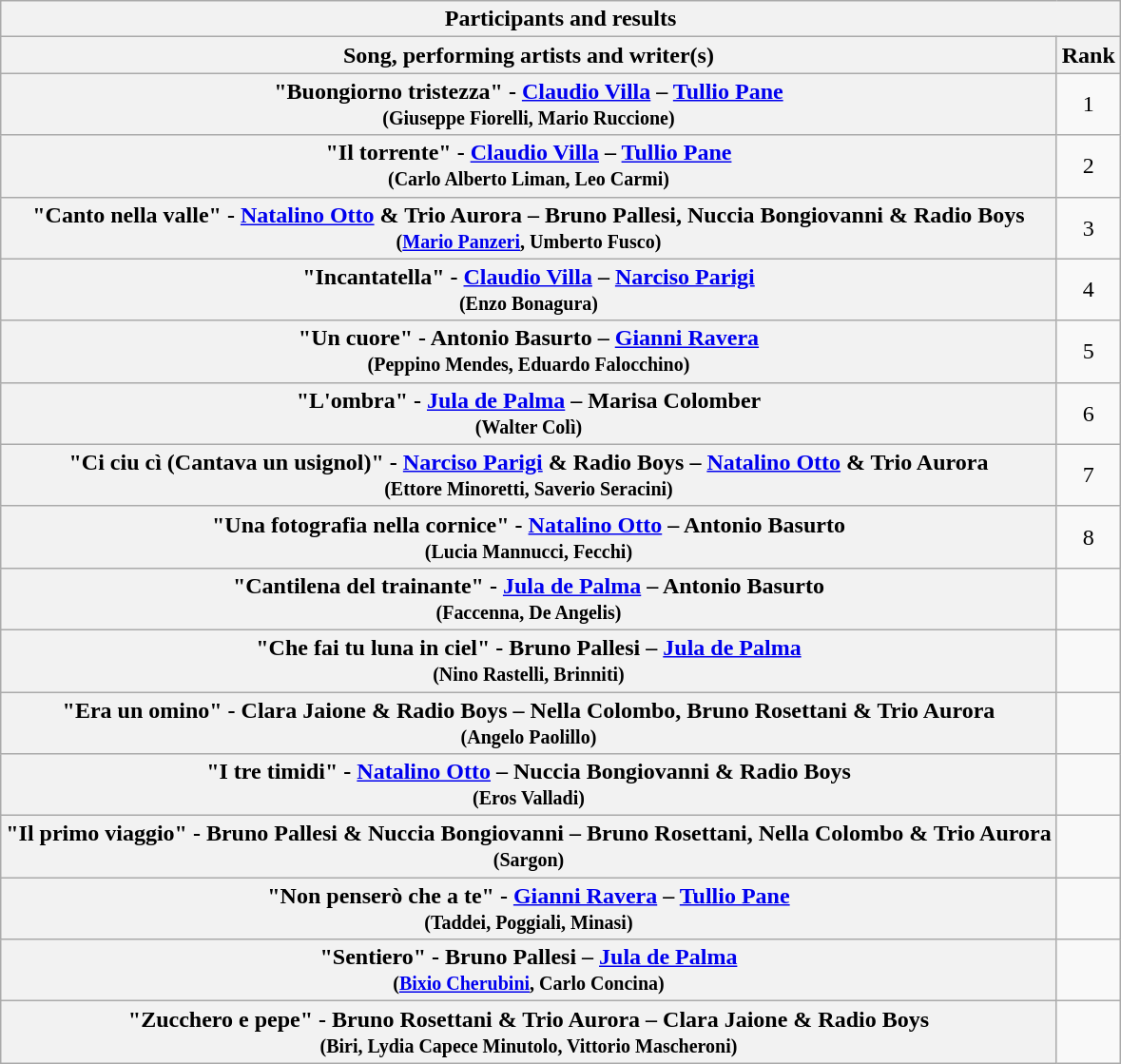<table class="plainrowheaders wikitable">
<tr>
<th colspan="2">Participants and results</th>
</tr>
<tr>
<th>Song, performing artists and writer(s)</th>
<th>Rank</th>
</tr>
<tr>
<th scope="row">"Buongiorno tristezza" -  <a href='#'>Claudio Villa</a> –  <a href='#'>Tullio Pane</a>    <br><small>  (Giuseppe Fiorelli, Mario Ruccione)</small></th>
<td style="text-align:center;">1</td>
</tr>
<tr>
<th scope="row">"Il torrente" -  <a href='#'>Claudio Villa</a> –  <a href='#'>Tullio Pane</a>    <br><small>  (Carlo Alberto Liman, Leo Carmi)</small></th>
<td style="text-align:center;">2</td>
</tr>
<tr>
<th scope="row">"Canto nella valle" -  <a href='#'>Natalino Otto</a> & Trio Aurora –  Bruno Pallesi, Nuccia Bongiovanni & Radio Boys    <br><small>  (<a href='#'>Mario Panzeri</a>, Umberto Fusco)</small></th>
<td style="text-align:center;">3</td>
</tr>
<tr>
<th scope="row">"Incantatella" -  <a href='#'>Claudio Villa</a> –  <a href='#'>Narciso Parigi</a>    <br><small>  (Enzo Bonagura)</small></th>
<td style="text-align:center;">4</td>
</tr>
<tr>
<th scope="row">"Un cuore" -  Antonio Basurto –  <a href='#'>Gianni Ravera</a>    <br><small>  (Peppino Mendes, Eduardo Falocchino)</small></th>
<td style="text-align:center;">5</td>
</tr>
<tr>
<th scope="row">"L'ombra" -  <a href='#'>Jula de Palma</a> –  Marisa Colomber    <br><small>  (Walter Colì)</small></th>
<td style="text-align:center;">6</td>
</tr>
<tr>
<th scope="row">"Ci ciu cì (Cantava un usignol)" -  <a href='#'>Narciso Parigi</a> & Radio Boys –  <a href='#'>Natalino Otto</a> & Trio Aurora    <br><small>  (Ettore Minoretti, Saverio Seracini)</small></th>
<td style="text-align:center;">7</td>
</tr>
<tr>
<th scope="row">"Una fotografia nella cornice" -  <a href='#'>Natalino Otto</a> –  Antonio Basurto    <br><small>  (Lucia Mannucci, Fecchi)</small></th>
<td style="text-align:center;">8</td>
</tr>
<tr>
<th scope="row">"Cantilena del trainante" - <a href='#'>Jula de Palma</a> – Antonio Basurto <br><small>  	(Faccenna, De Angelis)</small></th>
<td></td>
</tr>
<tr>
<th scope="row">"Che fai tu luna in ciel" - Bruno Pallesi – <a href='#'>Jula de Palma</a> <br><small>  	(Nino Rastelli, Brinniti)</small></th>
<td></td>
</tr>
<tr>
<th scope="row">"Era un omino" - Clara Jaione & Radio Boys – Nella Colombo, Bruno Rosettani & Trio Aurora <br><small>  	(Angelo Paolillo)</small></th>
<td></td>
</tr>
<tr>
<th scope="row">"I tre timidi" - <a href='#'>Natalino Otto</a> – Nuccia Bongiovanni & Radio Boys <br><small>  	(Eros Valladi)</small></th>
<td></td>
</tr>
<tr>
<th scope="row">"Il primo viaggio" - Bruno Pallesi & Nuccia Bongiovanni – Bruno Rosettani, Nella Colombo & Trio Aurora <br><small>  	(Sargon)</small></th>
<td></td>
</tr>
<tr>
<th scope="row">"Non penserò che a te" - <a href='#'>Gianni Ravera</a> – <a href='#'>Tullio Pane</a> <br><small>  	(Taddei, Poggiali, Minasi)</small></th>
<td></td>
</tr>
<tr>
<th scope="row">"Sentiero" - Bruno Pallesi – <a href='#'>Jula de Palma</a> <br><small>  	(<a href='#'>Bixio Cherubini</a>, Carlo Concina)</small></th>
<td></td>
</tr>
<tr>
<th scope="row">"Zucchero e pepe" - Bruno Rosettani & Trio Aurora – Clara Jaione & Radio Boys <br><small>  	(Biri, Lydia Capece Minutolo, Vittorio Mascheroni)</small></th>
<td></td>
</tr>
</table>
